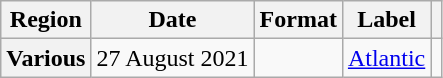<table class="wikitable plainrowheaders">
<tr>
<th scope="col">Region</th>
<th scope="col">Date</th>
<th scope="col">Format</th>
<th scope="col">Label</th>
<th scope="col"></th>
</tr>
<tr>
<th scope="row">Various</th>
<td>27 August 2021</td>
<td></td>
<td><a href='#'>Atlantic</a></td>
<td align="center"></td>
</tr>
</table>
